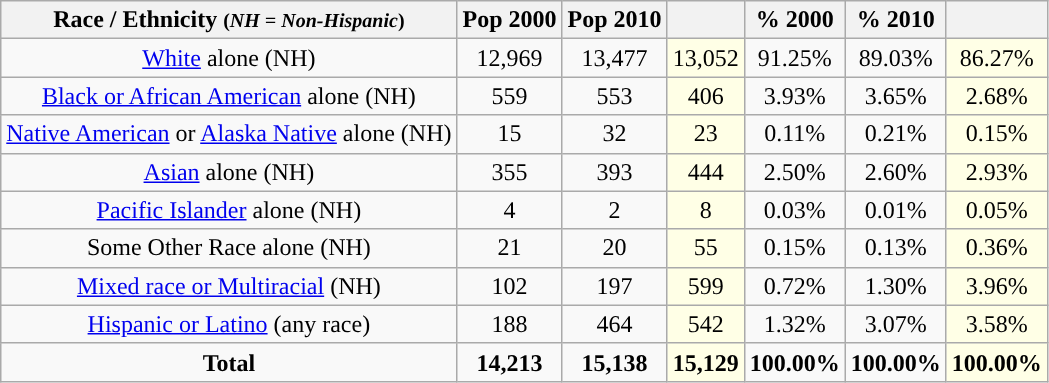<table class="wikitable" style="text-align:center;">
<tr>
<th>Race / Ethnicity <small>(<em>NH = Non-Hispanic</em>)</small></th>
<th>Pop 2000</th>
<th>Pop 2010</th>
<th></th>
<th>% 2000</th>
<th>% 2010</th>
<th></th>
</tr>
<tr>
<td><a href='#'>White</a> alone (NH)</td>
<td>12,969</td>
<td>13,477</td>
<td style='background: #ffffe6;'>13,052</td>
<td>91.25%</td>
<td>89.03%</td>
<td style='background: #ffffe6;'>86.27%</td>
</tr>
<tr>
<td><a href='#'>Black or African American</a> alone (NH)</td>
<td>559</td>
<td>553</td>
<td style='background: #ffffe6;'>406</td>
<td>3.93%</td>
<td>3.65%</td>
<td style='background: #ffffe6;'>2.68%</td>
</tr>
<tr>
<td><a href='#'>Native American</a> or <a href='#'>Alaska Native</a> alone (NH)</td>
<td>15</td>
<td>32</td>
<td style='background: #ffffe6;'>23</td>
<td>0.11%</td>
<td>0.21%</td>
<td style='background: #ffffe6;'>0.15%</td>
</tr>
<tr>
<td><a href='#'>Asian</a> alone (NH)</td>
<td>355</td>
<td>393</td>
<td style='background: #ffffe6;'>444</td>
<td>2.50%</td>
<td>2.60%</td>
<td style='background: #ffffe6;'>2.93%</td>
</tr>
<tr>
<td><a href='#'>Pacific Islander</a> alone (NH)</td>
<td>4</td>
<td>2</td>
<td style='background: #ffffe6;'>8</td>
<td>0.03%</td>
<td>0.01%</td>
<td style='background: #ffffe6;'>0.05%</td>
</tr>
<tr>
<td>Some Other Race alone (NH)</td>
<td>21</td>
<td>20</td>
<td style='background: #ffffe6;'>55</td>
<td>0.15%</td>
<td>0.13%</td>
<td style='background: #ffffe6;'>0.36%</td>
</tr>
<tr>
<td><a href='#'>Mixed race or Multiracial</a> (NH)</td>
<td>102</td>
<td>197</td>
<td style='background: #ffffe6;'>599</td>
<td>0.72%</td>
<td>1.30%</td>
<td style='background: #ffffe6;'>3.96%</td>
</tr>
<tr>
<td><a href='#'>Hispanic or Latino</a> (any race)</td>
<td>188</td>
<td>464</td>
<td style='background: #ffffe6;'>542</td>
<td>1.32%</td>
<td>3.07%</td>
<td style='background: #ffffe6;'>3.58%</td>
</tr>
<tr>
<td><strong>Total</strong></td>
<td><strong>14,213</strong></td>
<td><strong>15,138</strong></td>
<td style='background: #ffffe6;'><strong>15,129</strong></td>
<td><strong>100.00%</strong></td>
<td><strong>100.00%</strong></td>
<td style='background: #ffffe6;'><strong>100.00%</strong></td>
</tr>
</table>
